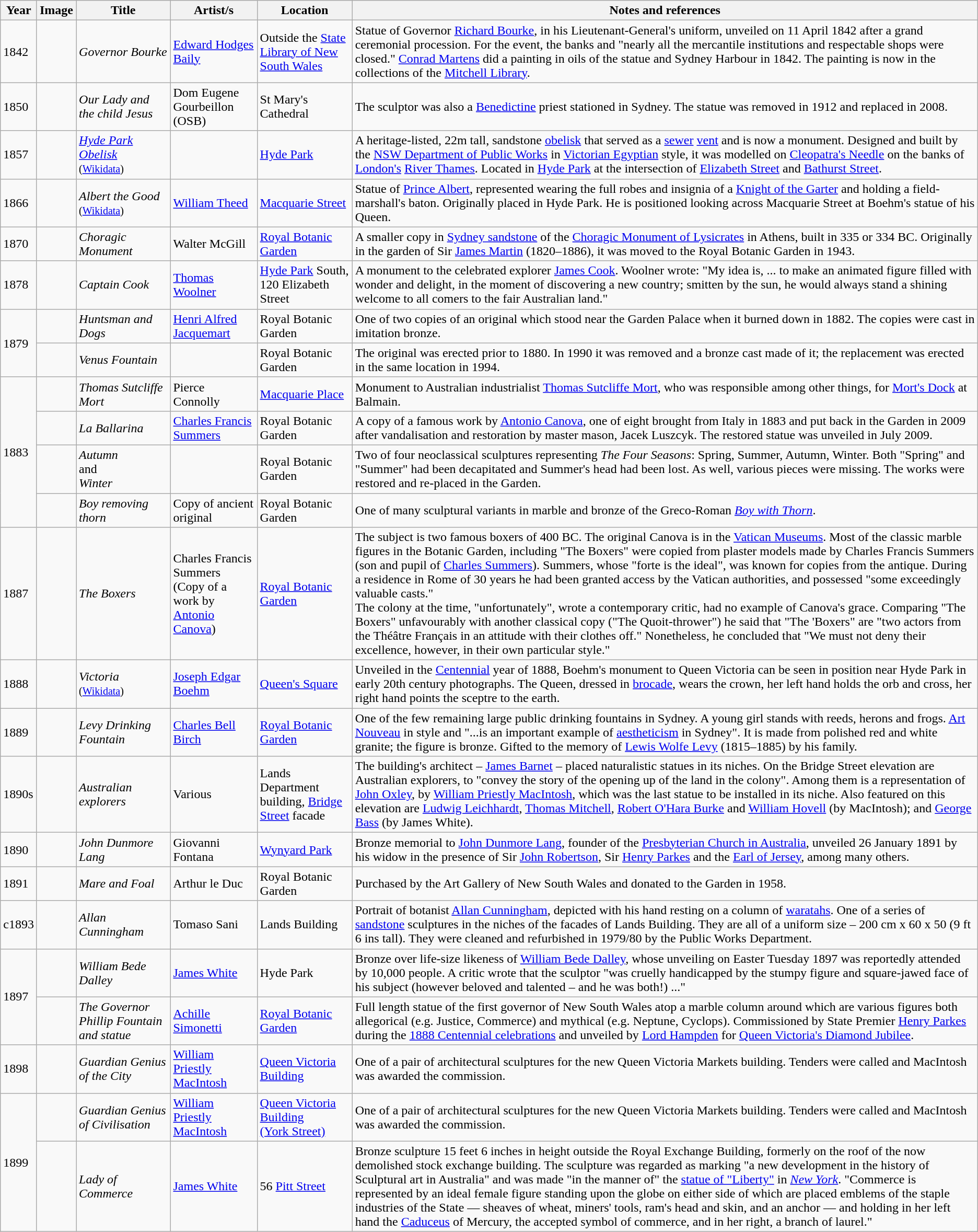<table class="wikitable">
<tr>
<th>Year</th>
<th>Image</th>
<th>Title</th>
<th>Artist/s</th>
<th>Location</th>
<th>Notes and references</th>
</tr>
<tr>
<td>1842</td>
<td></td>
<td><em>Governor Bourke</em></td>
<td><a href='#'>Edward Hodges Baily</a></td>
<td>Outside the <a href='#'>State Library of New South Wales</a><br></td>
<td>Statue of Governor <a href='#'>Richard Bourke</a>, in his Lieutenant-General's uniform, unveiled on 11 April 1842 after a grand ceremonial procession. For the event, the banks and "nearly all the mercantile institutions and respectable shops were closed." <a href='#'>Conrad Martens</a> did a painting in oils of the statue and Sydney Harbour in 1842. The painting is now in the collections of the <a href='#'>Mitchell Library</a>.</td>
</tr>
<tr>
<td>1850</td>
<td></td>
<td><em>Our Lady and the child Jesus</em></td>
<td>Dom Eugene Gourbeillon (OSB)</td>
<td>St Mary's Cathedral<br></td>
<td>The sculptor was also a <a href='#'>Benedictine</a> priest stationed in Sydney. The statue was removed in 1912 and replaced in 2008.</td>
</tr>
<tr>
<td>1857</td>
<td></td>
<td><em><a href='#'>Hyde Park Obelisk</a></em><br><small>(<a href='#'>Wikidata</a>)</small></td>
<td></td>
<td><a href='#'>Hyde Park</a><br></td>
<td>A heritage-listed, 22m tall, sandstone <a href='#'>obelisk</a> that served as a <a href='#'>sewer</a> <a href='#'>vent</a> and is now a monument. Designed and built by the <a href='#'>NSW Department of Public Works</a> in <a href='#'>Victorian Egyptian</a> style, it was modelled on <a href='#'>Cleopatra's Needle</a> on the banks of <a href='#'>London's</a> <a href='#'>River Thames</a>. Located in <a href='#'>Hyde Park</a> at the intersection of <a href='#'>Elizabeth Street</a> and <a href='#'>Bathurst Street</a>.</td>
</tr>
<tr>
<td>1866</td>
<td></td>
<td><em>Albert the Good</em><br><small>(<a href='#'>Wikidata</a>)</small></td>
<td><a href='#'>William Theed</a></td>
<td><a href='#'>Macquarie Street</a><br></td>
<td>Statue of <a href='#'>Prince Albert</a>, represented wearing the full robes and insignia of a <a href='#'>Knight of the Garter</a> and holding a field-marshall's baton. Originally placed in Hyde Park. He is positioned looking across Macquarie Street at Boehm's statue of his Queen.</td>
</tr>
<tr>
<td>1870</td>
<td></td>
<td><em>Choragic Monument</em></td>
<td>Walter McGill</td>
<td><a href='#'>Royal Botanic Garden</a><br></td>
<td>A smaller copy in <a href='#'>Sydney sandstone</a> of the <a href='#'>Choragic Monument of Lysicrates</a> in Athens, built in 335 or 334 BC. Originally in the garden of Sir <a href='#'>James Martin</a> (1820–1886), it was moved to the Royal Botanic Garden in 1943.</td>
</tr>
<tr>
<td>1878</td>
<td></td>
<td><em>Captain Cook</em></td>
<td><a href='#'>Thomas Woolner</a></td>
<td><a href='#'>Hyde Park</a> South, 120 Elizabeth Street<br></td>
<td>A monument to the celebrated explorer <a href='#'>James Cook</a>. Woolner wrote: "My idea is, ... to make an animated figure filled with wonder and delight, in the moment of discovering a new country; smitten by the sun, he would always stand a shining welcome to all comers to the fair Australian land."</td>
</tr>
<tr>
<td rowspan="2">1879</td>
<td></td>
<td><em>Huntsman and Dogs</em></td>
<td><a href='#'>Henri Alfred Jacquemart</a></td>
<td>Royal Botanic Garden<br></td>
<td>One of two copies of an original which stood near the Garden Palace when it burned down in 1882. The copies were cast in imitation bronze.</td>
</tr>
<tr>
<td></td>
<td><em>Venus Fountain</em></td>
<td></td>
<td>Royal Botanic Garden <br></td>
<td>The original was erected prior to 1880. In 1990 it was removed and a bronze cast made of it; the replacement was erected in the same location in 1994.</td>
</tr>
<tr>
<td rowspan="4">1883</td>
<td></td>
<td><em>Thomas Sutcliffe Mort</em></td>
<td>Pierce Connolly</td>
<td><a href='#'>Macquarie Place</a><br></td>
<td>Monument to Australian industrialist <a href='#'>Thomas Sutcliffe Mort</a>, who was responsible among other things, for <a href='#'>Mort's Dock</a> at Balmain.</td>
</tr>
<tr>
<td></td>
<td><em>La Ballarina</em></td>
<td><a href='#'>Charles Francis Summers</a></td>
<td>Royal Botanic Garden </td>
<td>A copy of a famous work by <a href='#'>Antonio Canova</a>, one of eight brought from Italy in 1883 and put back in the Garden in 2009 after vandalisation and restoration by master mason, Jacek Luszcyk. The restored statue was unveiled in July 2009.</td>
</tr>
<tr>
<td><br></td>
<td><em>Autumn</em><br>and<br><em>Winter</em></td>
<td></td>
<td>Royal Botanic Garden</td>
<td>Two of four neoclassical sculptures representing <em>The Four Seasons</em>: Spring, Summer, Autumn, Winter. Both "Spring" and "Summer" had been decapitated and Summer's head had been lost. As well, various pieces were missing. The works were restored and re-placed in the Garden.</td>
</tr>
<tr>
<td></td>
<td><em>Boy removing thorn</em></td>
<td>Copy of ancient original</td>
<td>Royal Botanic Garden<br></td>
<td>One of many sculptural variants in marble and bronze of the Greco-Roman <em><a href='#'>Boy with Thorn</a></em>.</td>
</tr>
<tr>
<td>1887</td>
<td><br></td>
<td><em>The Boxers</em></td>
<td>Charles Francis Summers<br>(Copy of a work by <a href='#'>Antonio Canova</a>)</td>
<td><a href='#'>Royal Botanic Garden</a></td>
<td>The subject is two famous boxers of 400 BC. The original Canova is in the <a href='#'>Vatican Museums</a>. Most of the classic marble figures in the Botanic Garden, including "The Boxers" were copied from plaster models made by Charles Francis Summers (son and pupil of <a href='#'>Charles Summers</a>). Summers, whose  "forte is the ideal", was known for copies from the antique. During a residence in Rome of 30 years he had been granted access by the Vatican authorities, and possessed "some exceedingly valuable casts."<br>The colony at the time, "unfortunately", wrote a contemporary critic, had no example of Canova's grace. Comparing "The Boxers" unfavourably with another classical copy ("The Quoit-thrower") he said that "The 'Boxers" are "two actors from the Théâtre Français in an attitude with their clothes off." Nonetheless, he concluded that "We must not deny their excellence, however, in their own particular style."</td>
</tr>
<tr>
<td>1888</td>
<td></td>
<td><em>Victoria</em><br><small>(<a href='#'>Wikidata</a>)</small></td>
<td><a href='#'>Joseph Edgar Boehm</a></td>
<td><a href='#'>Queen's Square</a><br></td>
<td>Unveiled in the <a href='#'>Centennial</a> year of 1888, Boehm's monument to Queen Victoria can be seen in position near Hyde Park in early 20th century photographs. The Queen, dressed in <a href='#'>brocade</a>, wears the crown, her left hand holds the orb and cross, her right hand points the sceptre to the earth.</td>
</tr>
<tr>
<td>1889</td>
<td></td>
<td><em>Levy Drinking Fountain</em></td>
<td><a href='#'>Charles Bell Birch</a></td>
<td><a href='#'>Royal Botanic Garden</a><br></td>
<td>One of the few remaining large public drinking fountains in Sydney. A young girl stands with reeds, herons and frogs. <a href='#'>Art Nouveau</a> in style and "...is an important example of <a href='#'>aestheticism</a> in Sydney".  It is made from polished red and white granite; the figure is bronze. Gifted to the memory of <a href='#'>Lewis Wolfe Levy</a> (1815–1885) by his family.</td>
</tr>
<tr>
<td>1890s</td>
<td></td>
<td><em>Australian explorers</em></td>
<td>Various</td>
<td>Lands Department building, <a href='#'>Bridge Street</a> facade<br></td>
<td>The building's architect – <a href='#'>James Barnet</a> – placed naturalistic statues in its niches. On the Bridge Street elevation are Australian explorers, to "convey the story of the opening up of the land in the colony". Among them is a representation of <a href='#'>John Oxley</a>, by <a href='#'>William Priestly MacIntosh</a>, which was the last statue to be installed in its niche. Also featured on this elevation are <a href='#'>Ludwig Leichhardt</a>, <a href='#'>Thomas Mitchell</a>, <a href='#'>Robert O'Hara Burke</a> and <a href='#'>William Hovell</a> (by MacIntosh); and <a href='#'>George Bass</a> (by James White).</td>
</tr>
<tr>
<td>1890</td>
<td></td>
<td><em>John Dunmore Lang</em></td>
<td>Giovanni Fontana</td>
<td><a href='#'>Wynyard Park</a><br></td>
<td>Bronze memorial to <a href='#'>John Dunmore Lang</a>, founder of the <a href='#'>Presbyterian Church in Australia</a>, unveiled 26 January 1891 by his widow in the presence of Sir <a href='#'>John Robertson</a>, Sir <a href='#'>Henry Parkes</a> and the <a href='#'>Earl of Jersey</a>, among many others.</td>
</tr>
<tr>
<td>1891</td>
<td></td>
<td><em>Mare and Foal</em></td>
<td>Arthur le Duc</td>
<td>Royal Botanic Garden<br></td>
<td>Purchased by the Art Gallery of New South Wales and donated to the Garden in 1958.</td>
</tr>
<tr>
<td>c1893</td>
<td></td>
<td><em>Allan Cunningham</em></td>
<td>Tomaso Sani</td>
<td>Lands Building</td>
<td>Portrait of botanist <a href='#'>Allan Cunningham</a>, depicted with his hand resting on a column of <a href='#'>waratahs</a>. One of a series of <a href='#'>sandstone</a> sculptures in the niches of the facades of Lands Building. They are all of a uniform size – 200 cm x 60 x 50 (9 ft 6 ins tall). They were cleaned and refurbished in 1979/80 by the Public Works Department.</td>
</tr>
<tr>
<td rowspan="2">1897</td>
<td></td>
<td><em>William Bede Dalley</em></td>
<td><a href='#'>James White</a></td>
<td>Hyde Park</td>
<td>Bronze over life-size likeness of <a href='#'>William Bede Dalley</a>, whose unveiling on Easter Tuesday 1897 was reportedly attended by 10,000 people. A critic wrote that the sculptor "was cruelly handicapped by the stumpy figure and square-jawed face of his subject (however beloved and talented – and he was both!) ..."</td>
</tr>
<tr>
<td></td>
<td><em>The Governor Phillip Fountain and statue</em></td>
<td><a href='#'>Achille Simonetti</a></td>
<td><a href='#'>Royal Botanic Garden</a> </td>
<td>Full length statue of the first governor of New South Wales atop a marble column around which are various figures both allegorical (e.g. Justice, Commerce) and mythical (e.g. Neptune, Cyclops). Commissioned by State Premier <a href='#'>Henry Parkes</a> during the <a href='#'>1888 Centennial celebrations</a> and unveiled by <a href='#'>Lord Hampden</a> for <a href='#'>Queen Victoria's Diamond Jubilee</a>.</td>
</tr>
<tr>
<td>1898</td>
<td></td>
<td><em>Guardian Genius of the City</em></td>
<td><a href='#'>William Priestly MacIntosh</a></td>
<td><a href='#'>Queen Victoria Building</a><br></td>
<td>One of a pair of architectural sculptures for the new Queen Victoria Markets building. Tenders were called and MacIntosh was awarded the commission.</td>
</tr>
<tr>
<td rowspan="2">1899</td>
<td></td>
<td><em>Guardian Genius of Civilisation</em></td>
<td><a href='#'>William Priestly MacIntosh</a></td>
<td><a href='#'>Queen Victoria Building</a><br><a href='#'>(York Street)</a><br></td>
<td>One of a pair of architectural sculptures for the new Queen Victoria Markets building. Tenders were called and MacIntosh was awarded the commission.</td>
</tr>
<tr>
<td></td>
<td><em>Lady of Commerce</em></td>
<td><a href='#'>James White</a></td>
<td>56 <a href='#'>Pitt Street</a></td>
<td>Bronze sculpture 15 feet 6 inches in height outside the Royal Exchange Building, formerly on the roof of the now demolished stock exchange building. The sculpture was regarded as marking "a new development in the history of Sculptural art in Australia" and was made "in the manner of" the <a href='#'>statue of "Liberty"</a> in <em><a href='#'>New York</a></em>. "Commerce is represented by an ideal female figure standing upon the globe on either side of which are placed emblems of the staple industries of the State — sheaves of wheat, miners' tools, ram's head and skin, and an anchor — and holding in her left hand the <a href='#'>Caduceus</a> of Mercury, the accepted symbol of commerce, and in her right, a branch of laurel."</td>
</tr>
</table>
